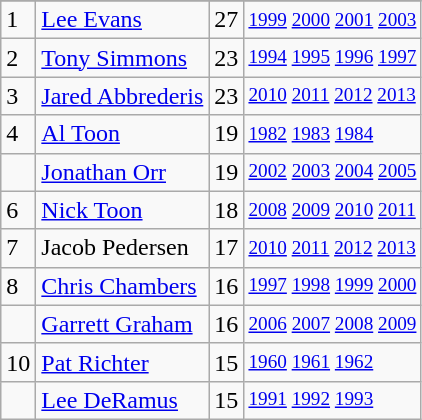<table class="wikitable">
<tr>
</tr>
<tr>
<td>1</td>
<td><a href='#'>Lee Evans</a></td>
<td>27</td>
<td style="font-size:80%;"><a href='#'>1999</a> <a href='#'>2000</a> <a href='#'>2001</a> <a href='#'>2003</a></td>
</tr>
<tr>
<td>2</td>
<td><a href='#'>Tony Simmons</a></td>
<td>23</td>
<td style="font-size:80%;"><a href='#'>1994</a> <a href='#'>1995</a> <a href='#'>1996</a> <a href='#'>1997</a></td>
</tr>
<tr>
<td>3</td>
<td><a href='#'>Jared Abbrederis</a></td>
<td>23</td>
<td style="font-size:80%;"><a href='#'>2010</a> <a href='#'>2011</a> <a href='#'>2012</a> <a href='#'>2013</a></td>
</tr>
<tr>
<td>4</td>
<td><a href='#'>Al Toon</a></td>
<td>19</td>
<td style="font-size:80%;"><a href='#'>1982</a> <a href='#'>1983</a> <a href='#'>1984</a></td>
</tr>
<tr>
<td></td>
<td><a href='#'>Jonathan Orr</a></td>
<td>19</td>
<td style="font-size:80%;"><a href='#'>2002</a> <a href='#'>2003</a> <a href='#'>2004</a> <a href='#'>2005</a></td>
</tr>
<tr>
<td>6</td>
<td><a href='#'>Nick Toon</a></td>
<td>18</td>
<td style="font-size:80%;"><a href='#'>2008</a> <a href='#'>2009</a> <a href='#'>2010</a> <a href='#'>2011</a></td>
</tr>
<tr>
<td>7</td>
<td>Jacob Pedersen</td>
<td>17</td>
<td style="font-size:80%;"><a href='#'>2010</a> <a href='#'>2011</a> <a href='#'>2012</a> <a href='#'>2013</a></td>
</tr>
<tr>
<td>8</td>
<td><a href='#'>Chris Chambers</a></td>
<td>16</td>
<td style="font-size:80%;"><a href='#'>1997</a> <a href='#'>1998</a> <a href='#'>1999</a> <a href='#'>2000</a></td>
</tr>
<tr>
<td></td>
<td><a href='#'>Garrett Graham</a></td>
<td>16</td>
<td style="font-size:80%;"><a href='#'>2006</a> <a href='#'>2007</a> <a href='#'>2008</a> <a href='#'>2009</a></td>
</tr>
<tr>
<td>10</td>
<td><a href='#'>Pat Richter</a></td>
<td>15</td>
<td style="font-size:80%;"><a href='#'>1960</a> <a href='#'>1961</a> <a href='#'>1962</a></td>
</tr>
<tr>
<td></td>
<td><a href='#'>Lee DeRamus</a></td>
<td>15</td>
<td style="font-size:80%;"><a href='#'>1991</a> <a href='#'>1992</a> <a href='#'>1993</a></td>
</tr>
</table>
